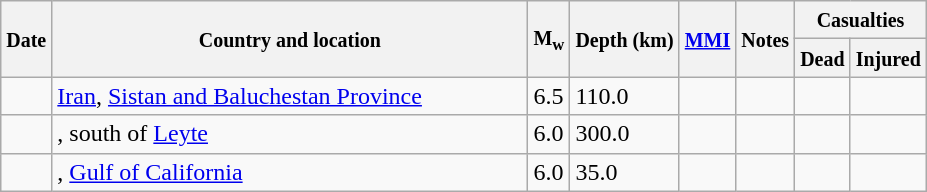<table class="wikitable sortable sort-under" style="border:1px black; margin-left:1em;">
<tr>
<th rowspan="2"><small>Date</small></th>
<th rowspan="2" style="width: 310px"><small>Country and location</small></th>
<th rowspan="2"><small>M<sub>w</sub></small></th>
<th rowspan="2"><small>Depth (km)</small></th>
<th rowspan="2"><small><a href='#'>MMI</a></small></th>
<th rowspan="2" class="unsortable"><small>Notes</small></th>
<th colspan="2"><small>Casualties</small></th>
</tr>
<tr>
<th><small>Dead</small></th>
<th><small>Injured</small></th>
</tr>
<tr>
<td></td>
<td> <a href='#'>Iran</a>, <a href='#'>Sistan and Baluchestan Province</a></td>
<td>6.5</td>
<td>110.0</td>
<td></td>
<td></td>
<td></td>
<td></td>
</tr>
<tr>
<td></td>
<td>, south of <a href='#'>Leyte</a></td>
<td>6.0</td>
<td>300.0</td>
<td></td>
<td></td>
<td></td>
<td></td>
</tr>
<tr>
<td></td>
<td>, <a href='#'>Gulf of California</a></td>
<td>6.0</td>
<td>35.0</td>
<td></td>
<td></td>
<td></td>
<td></td>
</tr>
</table>
